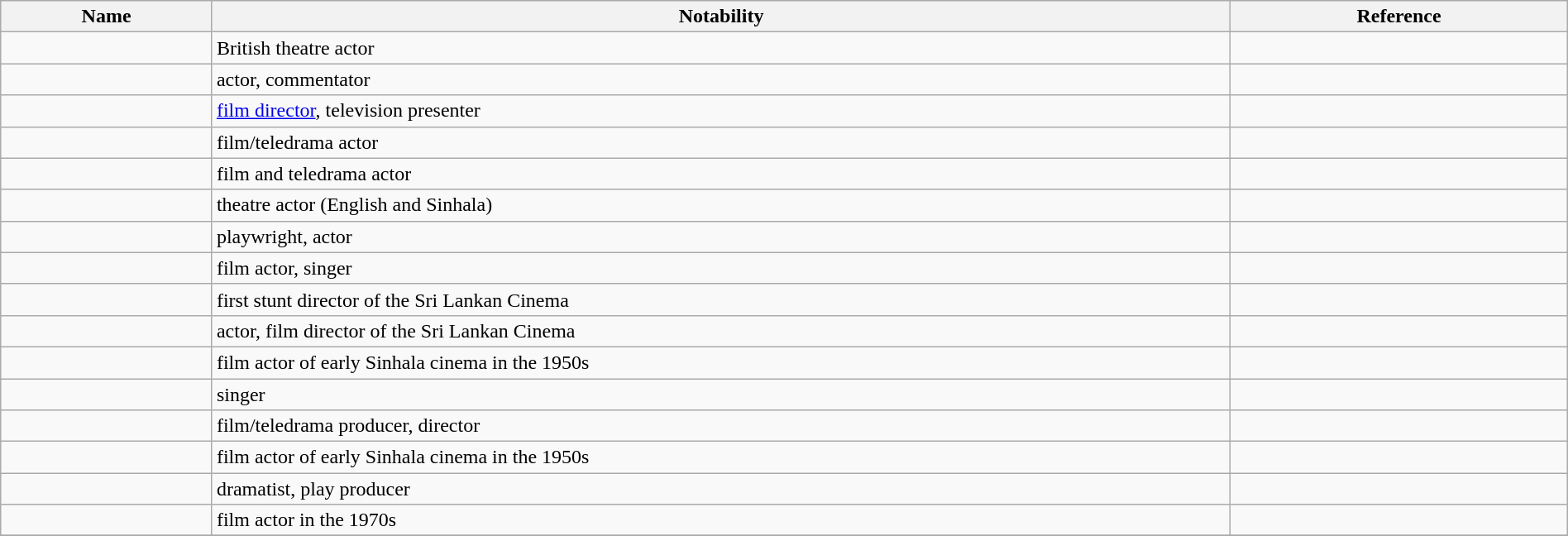<table class="wikitable sortable" style="width:100%">
<tr>
<th style="width:*;">Name</th>
<th style="width:65%;" class="unsortable">Notability</th>
<th style="width:*;" class="unsortable">Reference</th>
</tr>
<tr>
<td></td>
<td>British theatre actor</td>
<td style="text-align:center;"></td>
</tr>
<tr>
<td></td>
<td>actor, commentator</td>
<td style="text-align:center;"></td>
</tr>
<tr>
<td></td>
<td><a href='#'>film director</a>, television presenter</td>
<td style="text-align:center;"></td>
</tr>
<tr>
<td></td>
<td>film/teledrama actor</td>
<td style="text-align:center;"></td>
</tr>
<tr>
<td></td>
<td>film and teledrama actor</td>
<td style="text-align:center;"></td>
</tr>
<tr>
<td></td>
<td>theatre actor (English and Sinhala)</td>
<td style="text-align:center;"></td>
</tr>
<tr>
<td></td>
<td>playwright, actor</td>
<td style="text-align:center;"></td>
</tr>
<tr>
<td></td>
<td>film actor, singer</td>
<td style="text-align:center;"></td>
</tr>
<tr>
<td></td>
<td>first stunt director of the Sri Lankan Cinema</td>
<td style="text-align:center;"></td>
</tr>
<tr>
<td></td>
<td>actor, film director of the Sri Lankan Cinema</td>
<td style="text-align:center;"></td>
</tr>
<tr>
<td></td>
<td>film actor of early Sinhala cinema in the 1950s</td>
<td style="text-align:center;"></td>
</tr>
<tr>
<td></td>
<td>singer</td>
<td style="text-align:center;"></td>
</tr>
<tr>
<td></td>
<td>film/teledrama producer, director</td>
<td style="text-align:center;"></td>
</tr>
<tr>
<td></td>
<td>film actor of early Sinhala cinema in the 1950s</td>
<td style="text-align:center;"></td>
</tr>
<tr>
<td></td>
<td>dramatist, play producer</td>
<td style="text-align:center;"></td>
</tr>
<tr>
<td></td>
<td>film actor in the 1970s</td>
<td style="text-align:center;"></td>
</tr>
<tr>
</tr>
</table>
